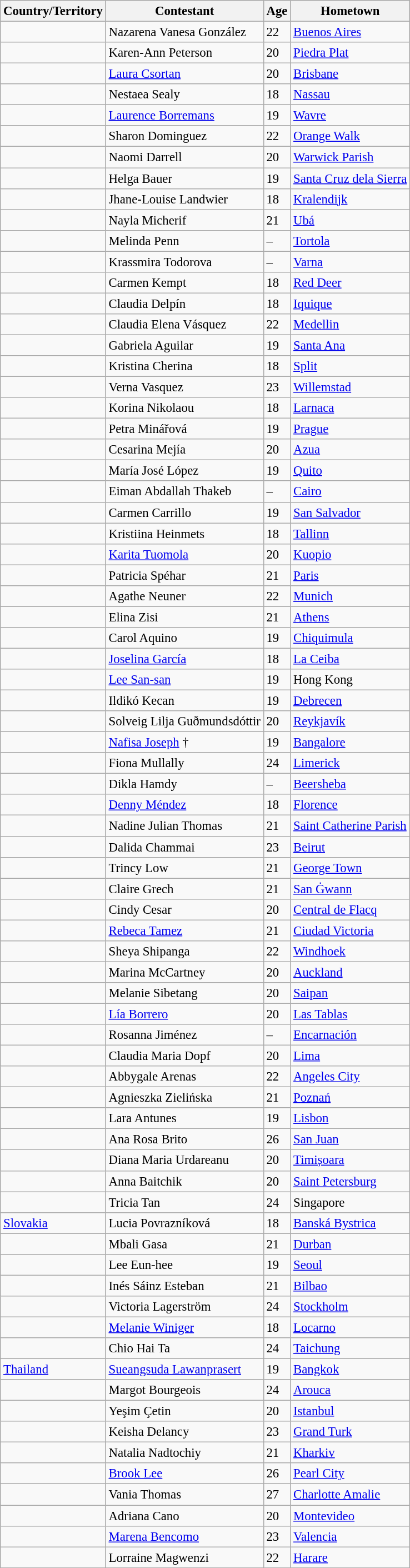<table class="wikitable sortable" style="font-size: 95%;">
<tr>
<th>Country/Territory</th>
<th>Contestant</th>
<th>Age</th>
<th>Hometown</th>
</tr>
<tr>
<td></td>
<td>Nazarena Vanesa González</td>
<td>22</td>
<td><a href='#'>Buenos Aires</a></td>
</tr>
<tr>
<td></td>
<td>Karen-Ann Peterson</td>
<td>20</td>
<td><a href='#'>Piedra Plat</a></td>
</tr>
<tr>
<td></td>
<td><a href='#'>Laura Csortan</a></td>
<td>20</td>
<td><a href='#'>Brisbane</a></td>
</tr>
<tr>
<td></td>
<td>Nestaea Sealy</td>
<td>18</td>
<td><a href='#'>Nassau</a></td>
</tr>
<tr>
<td></td>
<td><a href='#'>Laurence Borremans</a></td>
<td>19</td>
<td><a href='#'>Wavre</a></td>
</tr>
<tr>
<td></td>
<td>Sharon Dominguez</td>
<td>22</td>
<td><a href='#'>Orange Walk</a></td>
</tr>
<tr>
<td></td>
<td>Naomi Darrell</td>
<td>20</td>
<td><a href='#'>Warwick Parish</a></td>
</tr>
<tr>
<td></td>
<td>Helga Bauer</td>
<td>19</td>
<td><a href='#'>Santa Cruz dela Sierra</a></td>
</tr>
<tr>
<td></td>
<td>Jhane-Louise Landwier</td>
<td>18</td>
<td><a href='#'>Kralendijk</a></td>
</tr>
<tr>
<td></td>
<td>Nayla Micherif</td>
<td>21</td>
<td><a href='#'>Ubá</a></td>
</tr>
<tr>
<td></td>
<td>Melinda Penn</td>
<td>–</td>
<td><a href='#'>Tortola</a></td>
</tr>
<tr>
<td></td>
<td>Krassmira Todorova</td>
<td>–</td>
<td><a href='#'>Varna</a></td>
</tr>
<tr>
<td></td>
<td>Carmen Kempt</td>
<td>18</td>
<td><a href='#'>Red Deer</a></td>
</tr>
<tr>
<td></td>
<td>Claudia Delpín</td>
<td>18</td>
<td><a href='#'>Iquique</a></td>
</tr>
<tr>
<td></td>
<td>Claudia Elena Vásquez</td>
<td>22</td>
<td><a href='#'>Medellin</a></td>
</tr>
<tr>
<td></td>
<td>Gabriela Aguilar</td>
<td>19</td>
<td><a href='#'>Santa Ana</a></td>
</tr>
<tr>
<td></td>
<td>Kristina Cherina</td>
<td>18</td>
<td><a href='#'>Split</a></td>
</tr>
<tr>
<td></td>
<td>Verna Vasquez</td>
<td>23</td>
<td><a href='#'>Willemstad</a></td>
</tr>
<tr>
<td></td>
<td>Korina Nikolaou</td>
<td>18</td>
<td><a href='#'>Larnaca</a></td>
</tr>
<tr>
<td></td>
<td>Petra Minářová</td>
<td>19</td>
<td><a href='#'>Prague</a></td>
</tr>
<tr>
<td></td>
<td>Cesarina Mejía</td>
<td>20</td>
<td><a href='#'>Azua</a></td>
</tr>
<tr>
<td></td>
<td>María José López</td>
<td>19</td>
<td><a href='#'>Quito</a></td>
</tr>
<tr>
<td></td>
<td>Eiman Abdallah Thakeb</td>
<td>–</td>
<td><a href='#'>Cairo</a></td>
</tr>
<tr>
<td></td>
<td>Carmen Carrillo</td>
<td>19</td>
<td><a href='#'>San Salvador</a></td>
</tr>
<tr>
<td></td>
<td>Kristiina Heinmets</td>
<td>18</td>
<td><a href='#'>Tallinn</a></td>
</tr>
<tr>
<td></td>
<td><a href='#'>Karita Tuomola</a></td>
<td>20</td>
<td><a href='#'>Kuopio</a></td>
</tr>
<tr>
<td></td>
<td>Patricia Spéhar</td>
<td>21</td>
<td><a href='#'>Paris</a></td>
</tr>
<tr>
<td></td>
<td>Agathe Neuner</td>
<td>22</td>
<td><a href='#'>Munich</a></td>
</tr>
<tr>
<td></td>
<td>Elina Zisi</td>
<td>21</td>
<td><a href='#'>Athens</a></td>
</tr>
<tr>
<td></td>
<td>Carol Aquino</td>
<td>19</td>
<td><a href='#'>Chiquimula</a></td>
</tr>
<tr>
<td></td>
<td><a href='#'>Joselina García</a></td>
<td>18</td>
<td><a href='#'>La Ceiba</a></td>
</tr>
<tr>
<td></td>
<td><a href='#'>Lee San-san</a></td>
<td>19</td>
<td>Hong Kong</td>
</tr>
<tr>
<td></td>
<td>Ildikó Kecan</td>
<td>19</td>
<td><a href='#'>Debrecen</a></td>
</tr>
<tr>
<td></td>
<td>Solveig Lilja Guðmundsdóttir</td>
<td>20</td>
<td><a href='#'>Reykjavík</a></td>
</tr>
<tr>
<td></td>
<td><a href='#'>Nafisa Joseph</a> †</td>
<td>19</td>
<td><a href='#'>Bangalore</a></td>
</tr>
<tr>
<td></td>
<td>Fiona Mullally</td>
<td>24</td>
<td><a href='#'>Limerick</a></td>
</tr>
<tr>
<td></td>
<td>Dikla Hamdy</td>
<td>–</td>
<td><a href='#'>Beersheba</a></td>
</tr>
<tr>
<td></td>
<td><a href='#'>Denny Méndez</a></td>
<td>18</td>
<td><a href='#'>Florence</a></td>
</tr>
<tr>
<td></td>
<td>Nadine Julian Thomas</td>
<td>21</td>
<td><a href='#'>Saint Catherine Parish</a></td>
</tr>
<tr>
<td></td>
<td>Dalida Chammai</td>
<td>23</td>
<td><a href='#'>Beirut</a></td>
</tr>
<tr>
<td></td>
<td>Trincy Low</td>
<td>21</td>
<td><a href='#'>George Town</a></td>
</tr>
<tr>
<td></td>
<td>Claire Grech</td>
<td>21</td>
<td><a href='#'>San Ġwann</a></td>
</tr>
<tr>
<td></td>
<td>Cindy Cesar</td>
<td>20</td>
<td><a href='#'>Central de Flacq</a></td>
</tr>
<tr>
<td></td>
<td><a href='#'>Rebeca Tamez</a></td>
<td>21</td>
<td><a href='#'>Ciudad Victoria</a></td>
</tr>
<tr>
<td></td>
<td>Sheya Shipanga</td>
<td>22</td>
<td><a href='#'>Windhoek</a></td>
</tr>
<tr>
<td></td>
<td>Marina McCartney</td>
<td>20</td>
<td><a href='#'>Auckland</a></td>
</tr>
<tr>
<td></td>
<td>Melanie Sibetang</td>
<td>20</td>
<td><a href='#'>Saipan</a></td>
</tr>
<tr>
<td></td>
<td><a href='#'>Lía Borrero</a></td>
<td>20</td>
<td><a href='#'>Las Tablas</a></td>
</tr>
<tr>
<td></td>
<td>Rosanna Jiménez</td>
<td>–</td>
<td><a href='#'>Encarnación</a></td>
</tr>
<tr>
<td></td>
<td>Claudia Maria Dopf</td>
<td>20</td>
<td><a href='#'>Lima</a></td>
</tr>
<tr>
<td></td>
<td>Abbygale Arenas</td>
<td>22</td>
<td><a href='#'>Angeles City</a></td>
</tr>
<tr>
<td></td>
<td>Agnieszka Zielińska</td>
<td>21</td>
<td><a href='#'>Poznań</a></td>
</tr>
<tr>
<td></td>
<td>Lara Antunes</td>
<td>19</td>
<td><a href='#'>Lisbon</a></td>
</tr>
<tr>
<td></td>
<td>Ana Rosa Brito</td>
<td>26</td>
<td><a href='#'>San Juan</a></td>
</tr>
<tr>
<td></td>
<td>Diana Maria Urdareanu</td>
<td>20</td>
<td><a href='#'>Timișoara</a></td>
</tr>
<tr>
<td></td>
<td>Anna Baitchik</td>
<td>20</td>
<td><a href='#'>Saint Petersburg</a></td>
</tr>
<tr>
<td></td>
<td>Tricia Tan</td>
<td>24</td>
<td>Singapore</td>
</tr>
<tr>
<td> <a href='#'>Slovakia</a></td>
<td>Lucia Povrazníková</td>
<td>18</td>
<td><a href='#'>Banská Bystrica</a></td>
</tr>
<tr>
<td></td>
<td>Mbali Gasa</td>
<td>21</td>
<td><a href='#'>Durban</a></td>
</tr>
<tr>
<td></td>
<td>Lee Eun-hee</td>
<td>19</td>
<td><a href='#'>Seoul</a></td>
</tr>
<tr>
<td></td>
<td>Inés Sáinz Esteban</td>
<td>21</td>
<td><a href='#'>Bilbao</a></td>
</tr>
<tr>
<td></td>
<td>Victoria Lagerström</td>
<td>24</td>
<td><a href='#'>Stockholm</a></td>
</tr>
<tr>
<td></td>
<td><a href='#'>Melanie Winiger</a></td>
<td>18</td>
<td><a href='#'>Locarno</a></td>
</tr>
<tr>
<td></td>
<td>Chio Hai Ta</td>
<td>24</td>
<td><a href='#'>Taichung</a></td>
</tr>
<tr>
<td> <a href='#'>Thailand</a></td>
<td><a href='#'>Sueangsuda Lawanprasert</a></td>
<td>19</td>
<td><a href='#'>Bangkok</a></td>
</tr>
<tr>
<td></td>
<td>Margot Bourgeois</td>
<td>24</td>
<td><a href='#'>Arouca</a></td>
</tr>
<tr>
<td></td>
<td>Yeşim Çetin</td>
<td>20</td>
<td><a href='#'>Istanbul</a></td>
</tr>
<tr>
<td></td>
<td>Keisha Delancy</td>
<td>23</td>
<td><a href='#'>Grand Turk</a></td>
</tr>
<tr>
<td></td>
<td>Natalia Nadtochiy</td>
<td>21</td>
<td><a href='#'>Kharkiv</a></td>
</tr>
<tr>
<td></td>
<td><a href='#'>Brook Lee</a></td>
<td>26</td>
<td><a href='#'>Pearl City</a></td>
</tr>
<tr>
<td></td>
<td>Vania Thomas</td>
<td>27</td>
<td><a href='#'>Charlotte Amalie</a></td>
</tr>
<tr>
<td></td>
<td>Adriana Cano</td>
<td>20</td>
<td><a href='#'>Montevideo</a></td>
</tr>
<tr>
<td></td>
<td><a href='#'>Marena Bencomo</a></td>
<td>23</td>
<td><a href='#'>Valencia</a></td>
</tr>
<tr>
<td></td>
<td>Lorraine Magwenzi</td>
<td>22</td>
<td><a href='#'>Harare</a></td>
</tr>
</table>
